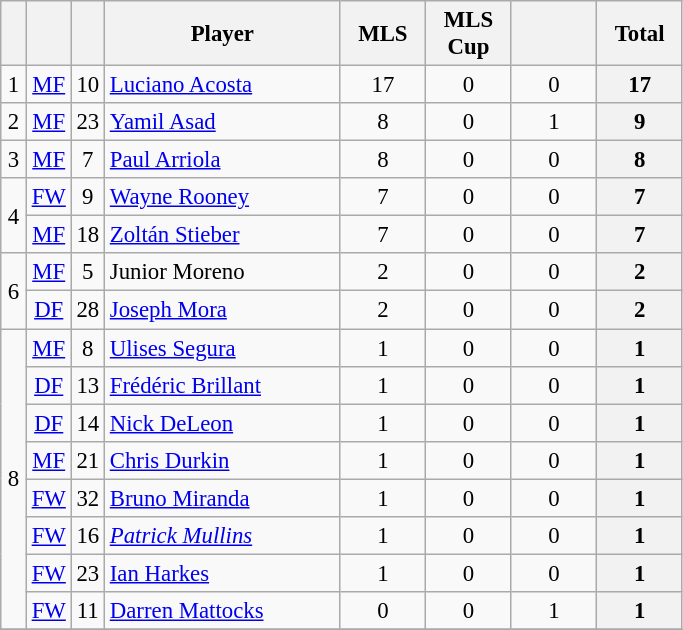<table class="wikitable sortable" style="font-size: 95%; text-align: center;">
<tr>
<th width=10></th>
<th width=10></th>
<th width=10></th>
<th width=150>Player</th>
<th width=50>MLS</th>
<th width=50>MLS Cup</th>
<th width=50></th>
<th width=50>Total</th>
</tr>
<tr>
<td>1</td>
<td><a href='#'>MF</a></td>
<td>10</td>
<td align=left> <a href='#'>Luciano Acosta</a></td>
<td>17</td>
<td>0</td>
<td>0</td>
<th>17</th>
</tr>
<tr>
<td>2</td>
<td><a href='#'>MF</a></td>
<td>23</td>
<td align=left> <a href='#'>Yamil Asad</a></td>
<td>8</td>
<td>0</td>
<td>1</td>
<th>9</th>
</tr>
<tr>
<td>3</td>
<td><a href='#'>MF</a></td>
<td>7</td>
<td align=left> <a href='#'>Paul Arriola</a></td>
<td>8</td>
<td>0</td>
<td>0</td>
<th>8</th>
</tr>
<tr>
<td rowspan="2">4</td>
<td><a href='#'>FW</a></td>
<td>9</td>
<td align=left> <a href='#'>Wayne Rooney</a></td>
<td>7</td>
<td>0</td>
<td>0</td>
<th>7</th>
</tr>
<tr>
<td><a href='#'>MF</a></td>
<td>18</td>
<td align=left> <a href='#'>Zoltán Stieber</a></td>
<td>7</td>
<td>0</td>
<td>0</td>
<th>7</th>
</tr>
<tr>
<td rowspan="2">6</td>
<td><a href='#'>MF</a></td>
<td>5</td>
<td align=left> Junior Moreno</td>
<td>2</td>
<td>0</td>
<td>0</td>
<th>2</th>
</tr>
<tr>
<td><a href='#'>DF</a></td>
<td>28</td>
<td align=left> <a href='#'>Joseph Mora</a></td>
<td>2</td>
<td>0</td>
<td>0</td>
<th>2</th>
</tr>
<tr>
<td rowspan="8">8</td>
<td><a href='#'>MF</a></td>
<td>8</td>
<td align=left> <a href='#'>Ulises Segura</a></td>
<td>1</td>
<td>0</td>
<td>0</td>
<th>1</th>
</tr>
<tr>
<td><a href='#'>DF</a></td>
<td>13</td>
<td align=left> <a href='#'>Frédéric Brillant</a></td>
<td>1</td>
<td>0</td>
<td>0</td>
<th>1</th>
</tr>
<tr>
<td><a href='#'>DF</a></td>
<td>14</td>
<td align=left> <a href='#'>Nick DeLeon</a></td>
<td>1</td>
<td>0</td>
<td>0</td>
<th>1</th>
</tr>
<tr>
<td><a href='#'>MF</a></td>
<td>21</td>
<td align=left> <a href='#'>Chris Durkin</a></td>
<td>1</td>
<td>0</td>
<td>0</td>
<th>1</th>
</tr>
<tr>
<td><a href='#'>FW</a></td>
<td>32</td>
<td align=left> <a href='#'>Bruno Miranda</a></td>
<td>1</td>
<td>0</td>
<td>0</td>
<th>1</th>
</tr>
<tr>
<td><a href='#'>FW</a></td>
<td>16</td>
<td align=left> <em><a href='#'>Patrick Mullins</a></em></td>
<td>1</td>
<td>0</td>
<td>0</td>
<th>1</th>
</tr>
<tr>
<td><a href='#'>FW</a></td>
<td>23</td>
<td align=left> <a href='#'>Ian Harkes</a></td>
<td>1</td>
<td>0</td>
<td>0</td>
<th>1</th>
</tr>
<tr>
<td><a href='#'>FW</a></td>
<td>11</td>
<td align=left> <a href='#'>Darren Mattocks</a></td>
<td>0</td>
<td>0</td>
<td>1</td>
<th>1</th>
</tr>
<tr>
</tr>
</table>
